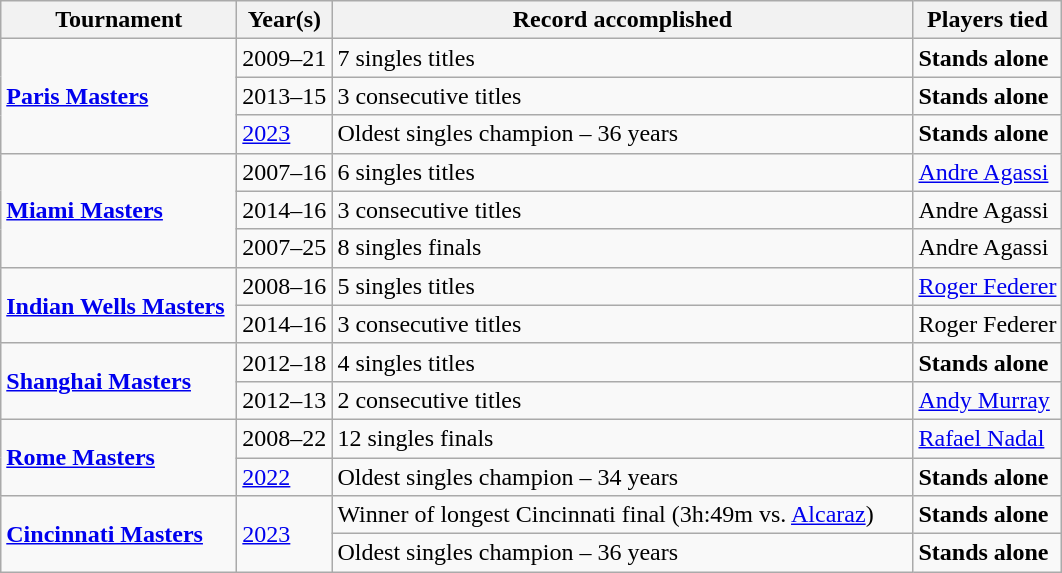<table class="wikitable">
<tr>
<th width="150">Tournament</th>
<th>Year(s)</th>
<th width="380">Record accomplished</th>
<th>Players tied</th>
</tr>
<tr>
<td rowspan="3"><strong><a href='#'>Paris Masters</a></strong></td>
<td>2009–21</td>
<td>7 singles titles</td>
<td><strong>Stands alone</strong></td>
</tr>
<tr>
<td>2013–15</td>
<td>3 consecutive titles</td>
<td><strong>Stands alone</strong></td>
</tr>
<tr>
<td><a href='#'>2023</a></td>
<td>Oldest singles champion – 36 years</td>
<td><strong>Stands alone</strong></td>
</tr>
<tr>
<td rowspan="3"><a href='#'><strong>Miami Masters</strong></a></td>
<td>2007–16</td>
<td>6 singles titles</td>
<td><a href='#'>Andre Agassi</a></td>
</tr>
<tr>
<td>2014–16</td>
<td>3 consecutive titles</td>
<td>Andre Agassi</td>
</tr>
<tr>
<td>2007–25</td>
<td>8 singles finals</td>
<td>Andre Agassi</td>
</tr>
<tr>
<td rowspan="2"><strong><a href='#'>Indian Wells Masters</a></strong></td>
<td>2008–16</td>
<td>5 singles titles</td>
<td><a href='#'>Roger Federer</a></td>
</tr>
<tr>
<td>2014–16</td>
<td>3 consecutive titles</td>
<td>Roger Federer</td>
</tr>
<tr>
<td rowspan="2"><a href='#'><strong>Shanghai Masters</strong></a></td>
<td>2012–18</td>
<td>4 singles titles</td>
<td><strong>Stands alone</strong></td>
</tr>
<tr>
<td>2012–13</td>
<td>2 consecutive titles</td>
<td><a href='#'>Andy Murray</a></td>
</tr>
<tr>
<td rowspan="2"><a href='#'><strong>Rome Masters</strong></a></td>
<td>2008–22</td>
<td>12 singles finals</td>
<td><a href='#'>Rafael Nadal</a></td>
</tr>
<tr>
<td><a href='#'>2022</a></td>
<td>Oldest singles champion – 34 years</td>
<td><strong>Stands alone</strong></td>
</tr>
<tr>
<td rowspan="2"><strong><a href='#'>Cincinnati Masters</a></strong></td>
<td rowspan="2"><a href='#'>2023</a></td>
<td>Winner of longest Cincinnati final (3h:49m vs. <a href='#'>Alcaraz</a>)</td>
<td><strong>Stands alone</strong></td>
</tr>
<tr>
<td>Oldest singles champion – 36 years</td>
<td><strong>Stands alone</strong></td>
</tr>
</table>
